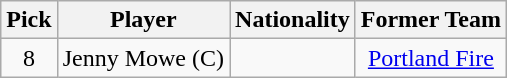<table class="wikitable">
<tr>
<th>Pick</th>
<th>Player</th>
<th>Nationality</th>
<th>Former Team</th>
</tr>
<tr align="center">
<td>8</td>
<td>Jenny Mowe (C)</td>
<td></td>
<td><a href='#'>Portland Fire</a></td>
</tr>
</table>
